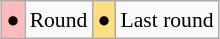<table class="wikitable" style="margin:0.5em auto; font-size:90%; line-height:1.25em; text-align:center;">
<tr>
<td bgcolor="#FFBBBB" align=center>●</td>
<td>Round</td>
<td bgcolor="#FFDF80" align=center>●</td>
<td>Last round</td>
</tr>
</table>
